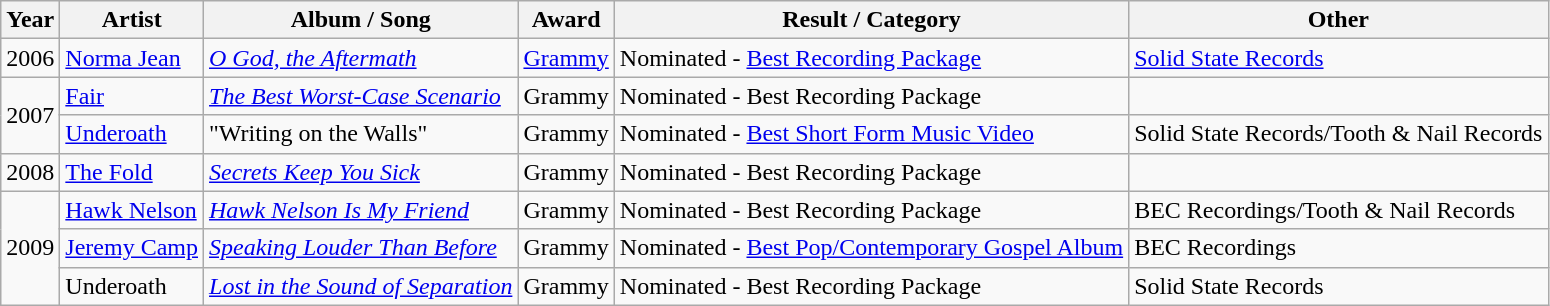<table class="wikitable">
<tr>
<th>Year</th>
<th>Artist</th>
<th>Album / Song</th>
<th>Award</th>
<th>Result / Category</th>
<th>Other</th>
</tr>
<tr>
<td>2006</td>
<td><a href='#'>Norma Jean</a></td>
<td><em><a href='#'>O God, the Aftermath</a></em></td>
<td><a href='#'>Grammy</a></td>
<td>Nominated - <a href='#'>Best Recording Package</a></td>
<td><a href='#'>Solid State Records</a></td>
</tr>
<tr>
<td rowspan="2">2007</td>
<td><a href='#'>Fair</a></td>
<td><em><a href='#'>The Best Worst-Case Scenario</a></em></td>
<td>Grammy</td>
<td>Nominated - Best Recording Package</td>
<td></td>
</tr>
<tr>
<td><a href='#'>Underoath</a></td>
<td>"Writing on the Walls"</td>
<td>Grammy</td>
<td>Nominated - <a href='#'>Best Short Form Music Video</a></td>
<td>Solid State Records/Tooth & Nail Records</td>
</tr>
<tr>
<td>2008</td>
<td><a href='#'>The Fold</a></td>
<td><em><a href='#'>Secrets Keep You Sick</a></em></td>
<td>Grammy</td>
<td>Nominated - Best Recording Package</td>
<td></td>
</tr>
<tr>
<td rowspan="3">2009</td>
<td><a href='#'>Hawk Nelson</a></td>
<td><em><a href='#'>Hawk Nelson Is My Friend</a> </em></td>
<td>Grammy</td>
<td>Nominated - Best Recording Package</td>
<td>BEC Recordings/Tooth & Nail Records</td>
</tr>
<tr>
<td><a href='#'>Jeremy Camp</a></td>
<td><em><a href='#'>Speaking Louder Than Before</a> </em></td>
<td>Grammy</td>
<td>Nominated - <a href='#'>Best Pop/Contemporary Gospel Album</a></td>
<td>BEC Recordings</td>
</tr>
<tr>
<td>Underoath</td>
<td><em><a href='#'>Lost in the Sound of Separation</a></em></td>
<td>Grammy</td>
<td>Nominated - Best Recording Package</td>
<td>Solid State Records</td>
</tr>
</table>
